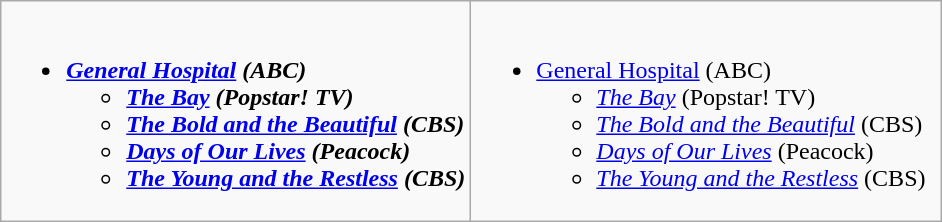<table class=wikitable>
<tr>
<td style="vertical-align:top;" width="50%"><br><ul><li><strong><em><a href='#'>General Hospital</a><em> (ABC)<strong><ul><li></em><a href='#'>The Bay</a><em> (Popstar! TV)</li><li></em><a href='#'>The Bold and the Beautiful</a><em> (CBS)</li><li></em><a href='#'>Days of Our Lives</a><em> (Peacock)</li><li></em><a href='#'>The Young and the Restless</a><em> (CBS)</li></ul></li></ul></td>
<td style="vertical-align:top;" width="50%"><br><ul><li></em></strong><a href='#'>General Hospital</a></em> (ABC)</strong><ul><li><em><a href='#'>The Bay</a></em> (Popstar! TV)</li><li><em><a href='#'>The Bold and the Beautiful</a></em> (CBS)</li><li><em><a href='#'>Days of Our Lives</a></em> (Peacock)</li><li><em><a href='#'>The Young and the Restless</a></em> (CBS)</li></ul></li></ul></td>
</tr>
</table>
